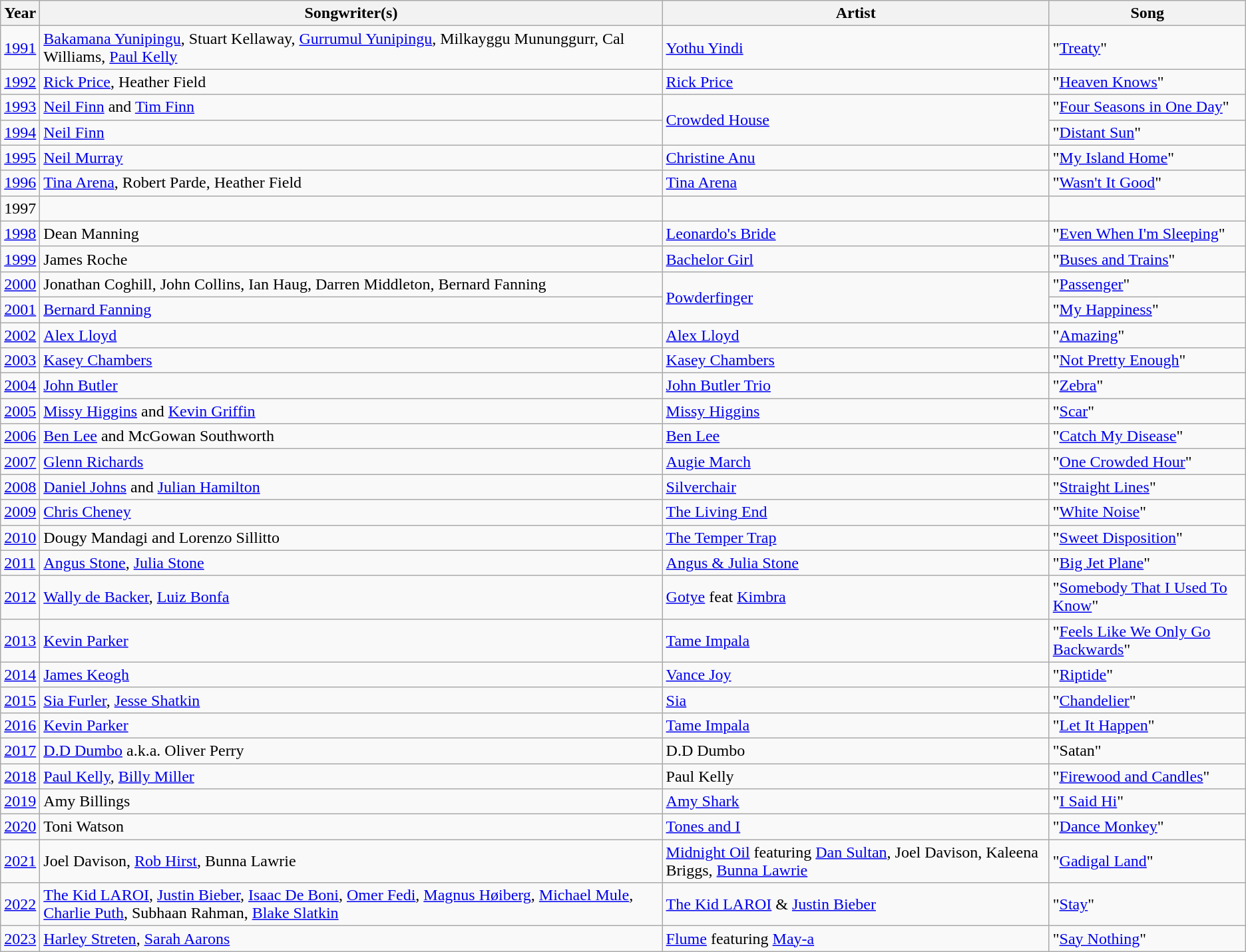<table class="wikitable">
<tr>
<th>Year</th>
<th width="50%">Songwriter(s)</th>
<th>Artist</th>
<th>Song</th>
</tr>
<tr>
<td><a href='#'>1991</a></td>
<td><a href='#'>Bakamana Yunipingu</a>, Stuart Kellaway, <a href='#'>Gurrumul Yunipingu</a>, Milkayggu Mununggurr, Cal Williams, <a href='#'>Paul Kelly</a></td>
<td><a href='#'>Yothu Yindi</a></td>
<td>"<a href='#'>Treaty</a>"</td>
</tr>
<tr>
<td><a href='#'>1992</a></td>
<td><a href='#'>Rick Price</a>, Heather Field</td>
<td><a href='#'>Rick Price</a></td>
<td>"<a href='#'>Heaven Knows</a>"</td>
</tr>
<tr>
<td><a href='#'>1993</a></td>
<td><a href='#'>Neil Finn</a> and <a href='#'>Tim Finn</a></td>
<td rowspan="2"><a href='#'>Crowded House</a></td>
<td>"<a href='#'>Four Seasons in One Day</a>"</td>
</tr>
<tr>
<td><a href='#'>1994</a></td>
<td><a href='#'>Neil Finn</a></td>
<td>"<a href='#'>Distant Sun</a>"</td>
</tr>
<tr>
<td><a href='#'>1995</a></td>
<td><a href='#'>Neil Murray</a></td>
<td><a href='#'>Christine Anu</a></td>
<td>"<a href='#'>My Island Home</a>"</td>
</tr>
<tr>
<td><a href='#'>1996</a></td>
<td><a href='#'>Tina Arena</a>, Robert Parde, Heather Field</td>
<td><a href='#'>Tina Arena</a></td>
<td>"<a href='#'>Wasn't It Good</a>"</td>
</tr>
<tr>
<td>1997</td>
<td></td>
<td></td>
<td></td>
</tr>
<tr>
<td><a href='#'>1998</a></td>
<td>Dean Manning</td>
<td><a href='#'>Leonardo's Bride</a></td>
<td>"<a href='#'>Even When I'm Sleeping</a>"</td>
</tr>
<tr>
<td><a href='#'>1999</a></td>
<td>James Roche</td>
<td><a href='#'>Bachelor Girl</a></td>
<td>"<a href='#'>Buses and Trains</a>"</td>
</tr>
<tr>
<td><a href='#'>2000</a></td>
<td>Jonathan Coghill, John Collins, Ian Haug, Darren Middleton, Bernard Fanning</td>
<td rowspan="2"><a href='#'>Powderfinger</a></td>
<td>"<a href='#'>Passenger</a>"</td>
</tr>
<tr>
<td><a href='#'>2001</a></td>
<td><a href='#'>Bernard Fanning</a></td>
<td>"<a href='#'>My Happiness</a>"</td>
</tr>
<tr>
<td><a href='#'>2002</a></td>
<td><a href='#'>Alex Lloyd</a></td>
<td><a href='#'>Alex Lloyd</a></td>
<td>"<a href='#'>Amazing</a>"</td>
</tr>
<tr>
<td><a href='#'>2003</a></td>
<td><a href='#'>Kasey Chambers</a></td>
<td><a href='#'>Kasey Chambers</a></td>
<td>"<a href='#'>Not Pretty Enough</a>"</td>
</tr>
<tr>
<td><a href='#'>2004</a></td>
<td><a href='#'>John Butler</a></td>
<td><a href='#'>John Butler Trio</a></td>
<td>"<a href='#'>Zebra</a>"</td>
</tr>
<tr>
<td><a href='#'>2005</a></td>
<td><a href='#'>Missy Higgins</a> and <a href='#'>Kevin Griffin</a></td>
<td><a href='#'>Missy Higgins</a></td>
<td>"<a href='#'>Scar</a>"</td>
</tr>
<tr>
<td><a href='#'>2006</a></td>
<td><a href='#'>Ben Lee</a> and McGowan Southworth</td>
<td><a href='#'>Ben Lee</a></td>
<td>"<a href='#'>Catch My Disease</a>"</td>
</tr>
<tr>
<td><a href='#'>2007</a></td>
<td><a href='#'>Glenn Richards</a></td>
<td><a href='#'>Augie March</a></td>
<td>"<a href='#'>One Crowded Hour</a>"</td>
</tr>
<tr>
<td><a href='#'>2008</a></td>
<td><a href='#'>Daniel Johns</a> and <a href='#'>Julian Hamilton</a></td>
<td><a href='#'>Silverchair</a></td>
<td>"<a href='#'>Straight Lines</a>"</td>
</tr>
<tr>
<td><a href='#'>2009</a></td>
<td><a href='#'>Chris Cheney</a></td>
<td><a href='#'>The Living End</a></td>
<td>"<a href='#'>White Noise</a>"</td>
</tr>
<tr>
<td><a href='#'>2010</a></td>
<td>Dougy Mandagi and Lorenzo Sillitto</td>
<td><a href='#'>The Temper Trap</a></td>
<td>"<a href='#'>Sweet Disposition</a>"</td>
</tr>
<tr>
<td><a href='#'>2011</a></td>
<td><a href='#'>Angus Stone</a>, <a href='#'>Julia Stone</a></td>
<td><a href='#'>Angus & Julia Stone</a></td>
<td>"<a href='#'>Big Jet Plane</a>"</td>
</tr>
<tr>
<td><a href='#'>2012</a></td>
<td><a href='#'>Wally de Backer</a>, <a href='#'>Luiz Bonfa</a></td>
<td><a href='#'>Gotye</a> feat <a href='#'>Kimbra</a></td>
<td>"<a href='#'>Somebody That I Used To Know</a>"</td>
</tr>
<tr>
<td><a href='#'>2013</a></td>
<td><a href='#'>Kevin Parker</a></td>
<td><a href='#'>Tame Impala</a></td>
<td>"<a href='#'>Feels Like We Only Go Backwards</a>"</td>
</tr>
<tr>
<td><a href='#'>2014</a></td>
<td><a href='#'>James Keogh</a></td>
<td><a href='#'>Vance Joy</a></td>
<td>"<a href='#'>Riptide</a>"</td>
</tr>
<tr>
<td><a href='#'>2015</a></td>
<td><a href='#'>Sia Furler</a>, <a href='#'>Jesse Shatkin</a></td>
<td><a href='#'>Sia</a></td>
<td>"<a href='#'>Chandelier</a>"</td>
</tr>
<tr>
<td><a href='#'>2016</a></td>
<td><a href='#'>Kevin Parker</a></td>
<td><a href='#'>Tame Impala</a></td>
<td>"<a href='#'>Let It Happen</a>"</td>
</tr>
<tr>
<td><a href='#'>2017</a></td>
<td><a href='#'>D.D Dumbo</a> a.k.a. Oliver Perry</td>
<td>D.D Dumbo</td>
<td>"Satan"</td>
</tr>
<tr>
<td><a href='#'>2018</a></td>
<td><a href='#'>Paul Kelly</a>, <a href='#'>Billy Miller</a></td>
<td>Paul Kelly</td>
<td>"<a href='#'>Firewood and Candles</a>"</td>
</tr>
<tr>
<td><a href='#'>2019</a></td>
<td>Amy Billings</td>
<td><a href='#'>Amy Shark</a></td>
<td>"<a href='#'>I Said Hi</a>"</td>
</tr>
<tr>
<td><a href='#'>2020</a></td>
<td>Toni Watson</td>
<td><a href='#'>Tones and I</a></td>
<td>"<a href='#'>Dance Monkey</a>"</td>
</tr>
<tr>
<td><a href='#'>2021</a></td>
<td>Joel Davison, <a href='#'>Rob Hirst</a>, Bunna Lawrie</td>
<td><a href='#'>Midnight Oil</a> featuring <a href='#'>Dan Sultan</a>, Joel Davison, Kaleena Briggs, <a href='#'>Bunna Lawrie</a></td>
<td>"<a href='#'>Gadigal Land</a>"</td>
</tr>
<tr>
<td><a href='#'>2022</a></td>
<td><a href='#'>The Kid LAROI</a>, <a href='#'>Justin Bieber</a>, <a href='#'>Isaac De Boni</a>, <a href='#'>Omer Fedi</a>, <a href='#'>Magnus Høiberg</a>, <a href='#'>Michael Mule</a>, <a href='#'>Charlie Puth</a>, Subhaan Rahman, <a href='#'>Blake Slatkin</a></td>
<td><a href='#'>The Kid LAROI</a> & <a href='#'>Justin Bieber</a></td>
<td>"<a href='#'>Stay</a>"</td>
</tr>
<tr>
<td><a href='#'>2023</a></td>
<td><a href='#'>Harley Streten</a>, <a href='#'>Sarah Aarons</a></td>
<td><a href='#'>Flume</a> featuring <a href='#'>May-a</a></td>
<td>"<a href='#'>Say Nothing</a>"</td>
</tr>
</table>
